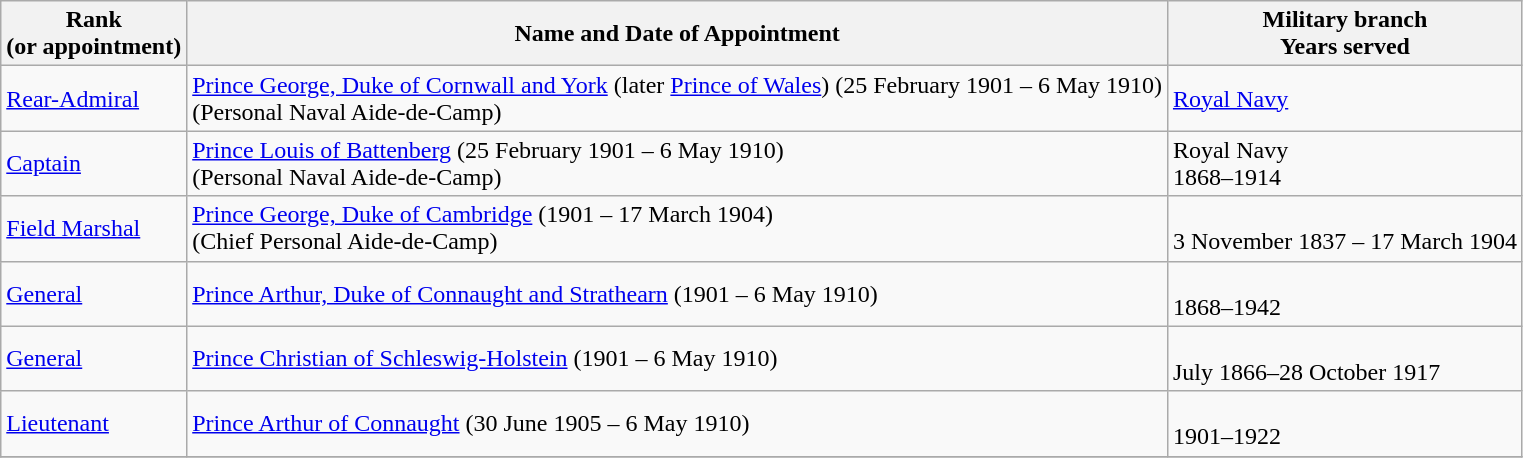<table class="wikitable">
<tr>
<th>Rank<br>(or appointment)</th>
<th>Name and Date of Appointment</th>
<th>Military branch<br>Years served</th>
</tr>
<tr>
<td><a href='#'>Rear-Admiral</a></td>
<td><a href='#'>Prince George, Duke of Cornwall and York</a> (later <a href='#'>Prince of Wales</a>) (25 February 1901 – 6 May 1910)<br>(Personal Naval Aide-de-Camp)</td>
<td> <a href='#'>Royal Navy</a></td>
</tr>
<tr>
<td><a href='#'>Captain</a></td>
<td><a href='#'>Prince Louis of Battenberg</a> (25 February 1901 – 6 May 1910)<br>(Personal Naval Aide-de-Camp)</td>
<td> Royal Navy<br>1868–1914</td>
</tr>
<tr>
<td><a href='#'>Field Marshal</a></td>
<td><a href='#'>Prince George, Duke of Cambridge</a> (1901 – 17 March 1904)<br>(Chief Personal Aide-de-Camp)</td>
<td><br>3 November 1837 – 17 March 1904</td>
</tr>
<tr>
<td><a href='#'>General</a></td>
<td><a href='#'>Prince Arthur, Duke of Connaught and Strathearn</a> (1901 – 6 May 1910)</td>
<td><br>1868–1942</td>
</tr>
<tr>
<td><a href='#'>General</a></td>
<td><a href='#'>Prince Christian of Schleswig-Holstein</a> (1901 – 6 May 1910)</td>
<td><br>July 1866–28 October 1917</td>
</tr>
<tr>
<td><a href='#'>Lieutenant</a></td>
<td><a href='#'>Prince Arthur of Connaught</a> (30 June 1905 – 6 May 1910)</td>
<td><br>1901–1922</td>
</tr>
<tr>
</tr>
</table>
